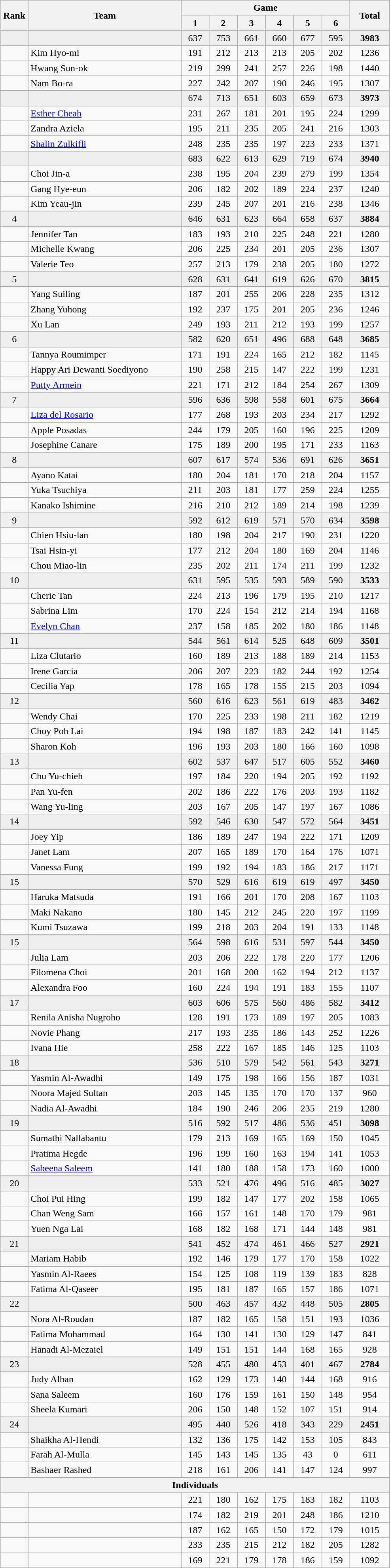<table class=wikitable style="text-align:center">
<tr>
<th rowspan="2" width=40>Rank</th>
<th rowspan="2" width=250>Team</th>
<th colspan="6">Game</th>
<th rowspan="2" width=60>Total</th>
</tr>
<tr>
<th width=40>1</th>
<th width=40>2</th>
<th width=40>3</th>
<th width=40>4</th>
<th width=40>5</th>
<th width=40>6</th>
</tr>
<tr bgcolor=eeeeee>
<td></td>
<td align=left></td>
<td>637</td>
<td>753</td>
<td>661</td>
<td>660</td>
<td>677</td>
<td>595</td>
<td><strong>3983</strong></td>
</tr>
<tr>
<td></td>
<td align=left>Kim Hyo-mi</td>
<td>191</td>
<td>212</td>
<td>213</td>
<td>213</td>
<td>205</td>
<td>202</td>
<td>1236</td>
</tr>
<tr>
<td></td>
<td align=left>Hwang Sun-ok</td>
<td>219</td>
<td>299</td>
<td>241</td>
<td>257</td>
<td>226</td>
<td>198</td>
<td>1440</td>
</tr>
<tr>
<td></td>
<td align=left>Nam Bo-ra</td>
<td>227</td>
<td>242</td>
<td>207</td>
<td>190</td>
<td>246</td>
<td>195</td>
<td>1307</td>
</tr>
<tr bgcolor=eeeeee>
<td></td>
<td align=left></td>
<td>674</td>
<td>713</td>
<td>651</td>
<td>603</td>
<td>659</td>
<td>673</td>
<td><strong>3973</strong></td>
</tr>
<tr>
<td></td>
<td align=left><a href='#'>Esther Cheah</a></td>
<td>231</td>
<td>267</td>
<td>181</td>
<td>201</td>
<td>195</td>
<td>224</td>
<td>1299</td>
</tr>
<tr>
<td></td>
<td align=left>Zandra Aziela</td>
<td>195</td>
<td>211</td>
<td>235</td>
<td>205</td>
<td>241</td>
<td>216</td>
<td>1303</td>
</tr>
<tr>
<td></td>
<td align=left><a href='#'>Shalin Zulkifli</a></td>
<td>248</td>
<td>235</td>
<td>235</td>
<td>197</td>
<td>223</td>
<td>233</td>
<td>1371</td>
</tr>
<tr bgcolor=eeeeee>
<td></td>
<td align=left></td>
<td>683</td>
<td>622</td>
<td>613</td>
<td>629</td>
<td>719</td>
<td>674</td>
<td><strong>3940</strong></td>
</tr>
<tr>
<td></td>
<td align=left>Choi Jin-a</td>
<td>238</td>
<td>195</td>
<td>204</td>
<td>239</td>
<td>279</td>
<td>199</td>
<td>1354</td>
</tr>
<tr>
<td></td>
<td align=left>Gang Hye-eun</td>
<td>206</td>
<td>182</td>
<td>202</td>
<td>189</td>
<td>224</td>
<td>237</td>
<td>1240</td>
</tr>
<tr>
<td></td>
<td align=left>Kim Yeau-jin</td>
<td>239</td>
<td>245</td>
<td>207</td>
<td>201</td>
<td>216</td>
<td>238</td>
<td>1346</td>
</tr>
<tr bgcolor=eeeeee>
<td>4</td>
<td align=left></td>
<td>646</td>
<td>631</td>
<td>623</td>
<td>664</td>
<td>658</td>
<td>637</td>
<td><strong>3884</strong></td>
</tr>
<tr>
<td></td>
<td align=left>Jennifer Tan</td>
<td>183</td>
<td>193</td>
<td>210</td>
<td>225</td>
<td>248</td>
<td>221</td>
<td>1280</td>
</tr>
<tr>
<td></td>
<td align=left>Michelle Kwang</td>
<td>206</td>
<td>225</td>
<td>234</td>
<td>201</td>
<td>205</td>
<td>236</td>
<td>1307</td>
</tr>
<tr>
<td></td>
<td align=left>Valerie Teo</td>
<td>257</td>
<td>213</td>
<td>179</td>
<td>238</td>
<td>205</td>
<td>180</td>
<td>1272</td>
</tr>
<tr bgcolor=eeeeee>
<td>5</td>
<td align=left></td>
<td>628</td>
<td>631</td>
<td>641</td>
<td>619</td>
<td>626</td>
<td>670</td>
<td><strong>3815</strong></td>
</tr>
<tr>
<td></td>
<td align=left>Yang Suiling</td>
<td>187</td>
<td>201</td>
<td>255</td>
<td>206</td>
<td>228</td>
<td>235</td>
<td>1312</td>
</tr>
<tr>
<td></td>
<td align=left>Zhang Yuhong</td>
<td>192</td>
<td>237</td>
<td>175</td>
<td>201</td>
<td>205</td>
<td>236</td>
<td>1246</td>
</tr>
<tr>
<td></td>
<td align=left>Xu Lan</td>
<td>249</td>
<td>193</td>
<td>211</td>
<td>212</td>
<td>193</td>
<td>199</td>
<td>1257</td>
</tr>
<tr bgcolor=eeeeee>
<td>6</td>
<td align=left></td>
<td>582</td>
<td>620</td>
<td>651</td>
<td>496</td>
<td>688</td>
<td>648</td>
<td><strong>3685</strong></td>
</tr>
<tr>
<td></td>
<td align=left>Tannya Roumimper</td>
<td>171</td>
<td>191</td>
<td>224</td>
<td>165</td>
<td>212</td>
<td>182</td>
<td>1145</td>
</tr>
<tr>
<td></td>
<td align=left>Happy Ari Dewanti Soediyono</td>
<td>190</td>
<td>258</td>
<td>215</td>
<td>147</td>
<td>222</td>
<td>199</td>
<td>1231</td>
</tr>
<tr>
<td></td>
<td align=left><a href='#'>Putty Armein</a></td>
<td>221</td>
<td>171</td>
<td>212</td>
<td>184</td>
<td>254</td>
<td>267</td>
<td>1309</td>
</tr>
<tr bgcolor=eeeeee>
<td>7</td>
<td align=left></td>
<td>596</td>
<td>636</td>
<td>598</td>
<td>558</td>
<td>601</td>
<td>675</td>
<td><strong>3664</strong></td>
</tr>
<tr>
<td></td>
<td align=left><a href='#'>Liza del Rosario</a></td>
<td>177</td>
<td>268</td>
<td>193</td>
<td>203</td>
<td>234</td>
<td>217</td>
<td>1292</td>
</tr>
<tr>
<td></td>
<td align=left>Apple Posadas</td>
<td>244</td>
<td>179</td>
<td>205</td>
<td>160</td>
<td>196</td>
<td>225</td>
<td>1209</td>
</tr>
<tr>
<td></td>
<td align=left>Josephine Canare</td>
<td>175</td>
<td>189</td>
<td>200</td>
<td>195</td>
<td>171</td>
<td>233</td>
<td>1163</td>
</tr>
<tr bgcolor=eeeeee>
<td>8</td>
<td align=left></td>
<td>607</td>
<td>617</td>
<td>574</td>
<td>536</td>
<td>691</td>
<td>626</td>
<td><strong>3651</strong></td>
</tr>
<tr>
<td></td>
<td align=left>Ayano Katai</td>
<td>180</td>
<td>204</td>
<td>181</td>
<td>170</td>
<td>218</td>
<td>204</td>
<td>1157</td>
</tr>
<tr>
<td></td>
<td align=left>Yuka Tsuchiya</td>
<td>211</td>
<td>203</td>
<td>181</td>
<td>177</td>
<td>259</td>
<td>224</td>
<td>1255</td>
</tr>
<tr>
<td></td>
<td align=left>Kanako Ishimine</td>
<td>216</td>
<td>210</td>
<td>212</td>
<td>189</td>
<td>214</td>
<td>198</td>
<td>1239</td>
</tr>
<tr bgcolor=eeeeee>
<td>9</td>
<td align=left></td>
<td>592</td>
<td>612</td>
<td>619</td>
<td>571</td>
<td>570</td>
<td>634</td>
<td><strong>3598</strong></td>
</tr>
<tr>
<td></td>
<td align=left>Chien Hsiu-lan</td>
<td>180</td>
<td>198</td>
<td>204</td>
<td>217</td>
<td>190</td>
<td>231</td>
<td>1220</td>
</tr>
<tr>
<td></td>
<td align=left>Tsai Hsin-yi</td>
<td>177</td>
<td>212</td>
<td>204</td>
<td>180</td>
<td>169</td>
<td>204</td>
<td>1146</td>
</tr>
<tr>
<td></td>
<td align=left>Chou Miao-lin</td>
<td>235</td>
<td>202</td>
<td>211</td>
<td>174</td>
<td>211</td>
<td>199</td>
<td>1232</td>
</tr>
<tr bgcolor=eeeeee>
<td>10</td>
<td align=left></td>
<td>631</td>
<td>595</td>
<td>535</td>
<td>593</td>
<td>589</td>
<td>590</td>
<td><strong>3533</strong></td>
</tr>
<tr>
<td></td>
<td align=left>Cherie Tan</td>
<td>224</td>
<td>213</td>
<td>196</td>
<td>179</td>
<td>195</td>
<td>210</td>
<td>1217</td>
</tr>
<tr>
<td></td>
<td align=left>Sabrina Lim</td>
<td>170</td>
<td>224</td>
<td>154</td>
<td>212</td>
<td>214</td>
<td>194</td>
<td>1168</td>
</tr>
<tr>
<td></td>
<td align=left><a href='#'>Evelyn Chan</a></td>
<td>237</td>
<td>158</td>
<td>185</td>
<td>202</td>
<td>180</td>
<td>186</td>
<td>1148</td>
</tr>
<tr bgcolor=eeeeee>
<td>11</td>
<td align=left></td>
<td>544</td>
<td>561</td>
<td>614</td>
<td>525</td>
<td>648</td>
<td>609</td>
<td><strong>3501</strong></td>
</tr>
<tr>
<td></td>
<td align=left>Liza Clutario</td>
<td>160</td>
<td>189</td>
<td>213</td>
<td>188</td>
<td>189</td>
<td>214</td>
<td>1153</td>
</tr>
<tr>
<td></td>
<td align=left>Irene Garcia</td>
<td>206</td>
<td>207</td>
<td>223</td>
<td>182</td>
<td>244</td>
<td>192</td>
<td>1254</td>
</tr>
<tr>
<td></td>
<td align=left>Cecilia Yap</td>
<td>178</td>
<td>165</td>
<td>178</td>
<td>155</td>
<td>215</td>
<td>203</td>
<td>1094</td>
</tr>
<tr bgcolor=eeeeee>
<td>12</td>
<td align=left></td>
<td>560</td>
<td>616</td>
<td>623</td>
<td>561</td>
<td>619</td>
<td>483</td>
<td><strong>3462</strong></td>
</tr>
<tr>
<td></td>
<td align=left>Wendy Chai</td>
<td>170</td>
<td>225</td>
<td>233</td>
<td>198</td>
<td>211</td>
<td>182</td>
<td>1219</td>
</tr>
<tr>
<td></td>
<td align=left>Choy Poh Lai</td>
<td>194</td>
<td>198</td>
<td>187</td>
<td>183</td>
<td>242</td>
<td>141</td>
<td>1145</td>
</tr>
<tr>
<td></td>
<td align=left>Sharon Koh</td>
<td>196</td>
<td>193</td>
<td>203</td>
<td>180</td>
<td>166</td>
<td>160</td>
<td>1098</td>
</tr>
<tr bgcolor=eeeeee>
<td>13</td>
<td align=left></td>
<td>602</td>
<td>537</td>
<td>647</td>
<td>517</td>
<td>605</td>
<td>552</td>
<td><strong>3460</strong></td>
</tr>
<tr>
<td></td>
<td align=left>Chu Yu-chieh</td>
<td>197</td>
<td>184</td>
<td>220</td>
<td>194</td>
<td>205</td>
<td>192</td>
<td>1192</td>
</tr>
<tr>
<td></td>
<td align=left>Pan Yu-fen</td>
<td>202</td>
<td>186</td>
<td>222</td>
<td>176</td>
<td>203</td>
<td>193</td>
<td>1182</td>
</tr>
<tr>
<td></td>
<td align=left>Wang Yu-ling</td>
<td>203</td>
<td>167</td>
<td>205</td>
<td>147</td>
<td>197</td>
<td>167</td>
<td>1086</td>
</tr>
<tr bgcolor=eeeeee>
<td>14</td>
<td align=left></td>
<td>592</td>
<td>546</td>
<td>630</td>
<td>547</td>
<td>572</td>
<td>564</td>
<td><strong>3451</strong></td>
</tr>
<tr>
<td></td>
<td align=left>Joey Yip</td>
<td>186</td>
<td>189</td>
<td>247</td>
<td>194</td>
<td>222</td>
<td>171</td>
<td>1209</td>
</tr>
<tr>
<td></td>
<td align=left>Janet Lam</td>
<td>207</td>
<td>165</td>
<td>189</td>
<td>170</td>
<td>164</td>
<td>176</td>
<td>1071</td>
</tr>
<tr>
<td></td>
<td align=left>Vanessa Fung</td>
<td>199</td>
<td>192</td>
<td>194</td>
<td>183</td>
<td>186</td>
<td>217</td>
<td>1171</td>
</tr>
<tr bgcolor=eeeeee>
<td>15</td>
<td align=left></td>
<td>570</td>
<td>529</td>
<td>616</td>
<td>619</td>
<td>619</td>
<td>497</td>
<td><strong>3450</strong></td>
</tr>
<tr>
<td></td>
<td align=left>Haruka Matsuda</td>
<td>191</td>
<td>166</td>
<td>201</td>
<td>170</td>
<td>208</td>
<td>167</td>
<td>1103</td>
</tr>
<tr>
<td></td>
<td align=left>Maki Nakano</td>
<td>180</td>
<td>145</td>
<td>212</td>
<td>245</td>
<td>220</td>
<td>197</td>
<td>1199</td>
</tr>
<tr>
<td></td>
<td align=left>Kumi Tsuzawa</td>
<td>199</td>
<td>218</td>
<td>203</td>
<td>204</td>
<td>191</td>
<td>133</td>
<td>1148</td>
</tr>
<tr bgcolor=eeeeee>
<td>15</td>
<td align=left></td>
<td>564</td>
<td>598</td>
<td>616</td>
<td>531</td>
<td>597</td>
<td>544</td>
<td><strong>3450</strong></td>
</tr>
<tr>
<td></td>
<td align=left>Julia Lam</td>
<td>203</td>
<td>206</td>
<td>222</td>
<td>178</td>
<td>220</td>
<td>177</td>
<td>1206</td>
</tr>
<tr>
<td></td>
<td align=left>Filomena Choi</td>
<td>201</td>
<td>168</td>
<td>200</td>
<td>162</td>
<td>194</td>
<td>212</td>
<td>1137</td>
</tr>
<tr>
<td></td>
<td align=left>Alexandra Foo</td>
<td>160</td>
<td>224</td>
<td>194</td>
<td>191</td>
<td>183</td>
<td>155</td>
<td>1107</td>
</tr>
<tr bgcolor=eeeeee>
<td>17</td>
<td align=left></td>
<td>603</td>
<td>606</td>
<td>575</td>
<td>560</td>
<td>486</td>
<td>582</td>
<td><strong>3412</strong></td>
</tr>
<tr>
<td></td>
<td align=left>Renila Anisha Nugroho</td>
<td>128</td>
<td>191</td>
<td>173</td>
<td>189</td>
<td>197</td>
<td>205</td>
<td>1083</td>
</tr>
<tr>
<td></td>
<td align=left>Novie Phang</td>
<td>217</td>
<td>193</td>
<td>235</td>
<td>186</td>
<td>143</td>
<td>252</td>
<td>1226</td>
</tr>
<tr>
<td></td>
<td align=left>Ivana Hie</td>
<td>258</td>
<td>222</td>
<td>167</td>
<td>185</td>
<td>146</td>
<td>125</td>
<td>1103</td>
</tr>
<tr bgcolor=eeeeee>
<td>18</td>
<td align=left></td>
<td>536</td>
<td>510</td>
<td>579</td>
<td>542</td>
<td>561</td>
<td>543</td>
<td><strong>3271</strong></td>
</tr>
<tr>
<td></td>
<td align=left>Yasmin Al-Awadhi</td>
<td>149</td>
<td>175</td>
<td>198</td>
<td>166</td>
<td>156</td>
<td>187</td>
<td>1031</td>
</tr>
<tr>
<td></td>
<td align=left>Noora Majed Sultan</td>
<td>203</td>
<td>145</td>
<td>135</td>
<td>170</td>
<td>170</td>
<td>137</td>
<td>960</td>
</tr>
<tr>
<td></td>
<td align=left>Nadia Al-Awadhi</td>
<td>184</td>
<td>190</td>
<td>246</td>
<td>206</td>
<td>235</td>
<td>219</td>
<td>1280</td>
</tr>
<tr bgcolor=eeeeee>
<td>19</td>
<td align=left></td>
<td>516</td>
<td>592</td>
<td>517</td>
<td>486</td>
<td>536</td>
<td>451</td>
<td><strong>3098</strong></td>
</tr>
<tr>
<td></td>
<td align=left>Sumathi Nallabantu</td>
<td>179</td>
<td>213</td>
<td>169</td>
<td>165</td>
<td>169</td>
<td>150</td>
<td>1045</td>
</tr>
<tr>
<td></td>
<td align=left>Pratima Hegde</td>
<td>196</td>
<td>199</td>
<td>160</td>
<td>163</td>
<td>194</td>
<td>141</td>
<td>1053</td>
</tr>
<tr>
<td></td>
<td align=left><a href='#'>Sabeena Saleem</a></td>
<td>141</td>
<td>180</td>
<td>188</td>
<td>158</td>
<td>173</td>
<td>160</td>
<td>1000</td>
</tr>
<tr bgcolor=eeeeee>
<td>20</td>
<td align=left></td>
<td>533</td>
<td>521</td>
<td>476</td>
<td>496</td>
<td>516</td>
<td>485</td>
<td><strong>3027</strong></td>
</tr>
<tr>
<td></td>
<td align=left>Choi Pui Hing</td>
<td>199</td>
<td>182</td>
<td>147</td>
<td>177</td>
<td>202</td>
<td>158</td>
<td>1065</td>
</tr>
<tr>
<td></td>
<td align=left>Chan Weng Sam</td>
<td>166</td>
<td>157</td>
<td>161</td>
<td>148</td>
<td>170</td>
<td>179</td>
<td>981</td>
</tr>
<tr>
<td></td>
<td align=left>Yuen Nga Lai</td>
<td>168</td>
<td>182</td>
<td>168</td>
<td>171</td>
<td>144</td>
<td>148</td>
<td>981</td>
</tr>
<tr bgcolor=eeeeee>
<td>21</td>
<td align=left></td>
<td>541</td>
<td>452</td>
<td>474</td>
<td>461</td>
<td>466</td>
<td>527</td>
<td><strong>2921</strong></td>
</tr>
<tr>
<td></td>
<td align=left>Mariam Habib</td>
<td>192</td>
<td>146</td>
<td>179</td>
<td>177</td>
<td>170</td>
<td>158</td>
<td>1022</td>
</tr>
<tr>
<td></td>
<td align=left>Yasmin Al-Raees</td>
<td>154</td>
<td>125</td>
<td>108</td>
<td>119</td>
<td>139</td>
<td>183</td>
<td>828</td>
</tr>
<tr>
<td></td>
<td align=left>Fatima Al-Qaseer</td>
<td>195</td>
<td>181</td>
<td>187</td>
<td>165</td>
<td>157</td>
<td>186</td>
<td>1071</td>
</tr>
<tr bgcolor=eeeeee>
<td>22</td>
<td align=left></td>
<td>500</td>
<td>463</td>
<td>457</td>
<td>432</td>
<td>448</td>
<td>505</td>
<td><strong>2805</strong></td>
</tr>
<tr>
<td></td>
<td align=left>Nora Al-Roudan</td>
<td>187</td>
<td>182</td>
<td>165</td>
<td>158</td>
<td>151</td>
<td>193</td>
<td>1036</td>
</tr>
<tr>
<td></td>
<td align=left>Fatima Mohammad</td>
<td>164</td>
<td>130</td>
<td>141</td>
<td>130</td>
<td>129</td>
<td>147</td>
<td>841</td>
</tr>
<tr>
<td></td>
<td align=left>Hanadi Al-Mezaiel</td>
<td>149</td>
<td>151</td>
<td>151</td>
<td>144</td>
<td>168</td>
<td>165</td>
<td>928</td>
</tr>
<tr bgcolor=eeeeee>
<td>23</td>
<td align=left></td>
<td>528</td>
<td>455</td>
<td>480</td>
<td>453</td>
<td>401</td>
<td>467</td>
<td><strong>2784</strong></td>
</tr>
<tr>
<td></td>
<td align=left>Judy Alban</td>
<td>162</td>
<td>129</td>
<td>173</td>
<td>140</td>
<td>144</td>
<td>168</td>
<td>916</td>
</tr>
<tr>
<td></td>
<td align=left>Sana Saleem</td>
<td>160</td>
<td>176</td>
<td>159</td>
<td>161</td>
<td>150</td>
<td>148</td>
<td>954</td>
</tr>
<tr>
<td></td>
<td align=left>Sheela Kumari</td>
<td>206</td>
<td>150</td>
<td>148</td>
<td>152</td>
<td>107</td>
<td>151</td>
<td>914</td>
</tr>
<tr bgcolor=eeeeee>
<td>24</td>
<td align=left></td>
<td>495</td>
<td>440</td>
<td>526</td>
<td>418</td>
<td>343</td>
<td>229</td>
<td><strong>2451</strong></td>
</tr>
<tr>
<td></td>
<td align=left>Shaikha Al-Hendi</td>
<td>132</td>
<td>136</td>
<td>175</td>
<td>142</td>
<td>153</td>
<td>105</td>
<td>843</td>
</tr>
<tr>
<td></td>
<td align=left>Farah Al-Mulla</td>
<td>145</td>
<td>143</td>
<td>145</td>
<td>135</td>
<td>43</td>
<td>0</td>
<td>611</td>
</tr>
<tr>
<td></td>
<td align=left>Bashaer Rashed</td>
<td>218</td>
<td>161</td>
<td>206</td>
<td>141</td>
<td>147</td>
<td>124</td>
<td>997</td>
</tr>
<tr>
<th colspan="9">Individuals</th>
</tr>
<tr>
<td></td>
<td align=left></td>
<td>221</td>
<td>180</td>
<td>162</td>
<td>175</td>
<td>183</td>
<td>182</td>
<td>1103</td>
</tr>
<tr>
<td></td>
<td align=left></td>
<td>174</td>
<td>182</td>
<td>219</td>
<td>201</td>
<td>248</td>
<td>186</td>
<td>1210</td>
</tr>
<tr>
<td></td>
<td align=left></td>
<td>187</td>
<td>162</td>
<td>165</td>
<td>150</td>
<td>172</td>
<td>179</td>
<td>1015</td>
</tr>
<tr>
<td></td>
<td align=left></td>
<td>233</td>
<td>235</td>
<td>215</td>
<td>212</td>
<td>182</td>
<td>205</td>
<td>1282</td>
</tr>
<tr>
<td></td>
<td align=left></td>
<td>169</td>
<td>221</td>
<td>179</td>
<td>178</td>
<td>186</td>
<td>159</td>
<td>1092</td>
</tr>
</table>
